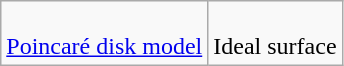<table class=wikitable>
<tr>
<td><br><a href='#'>Poincaré disk model</a></td>
<td><br>Ideal surface</td>
</tr>
</table>
